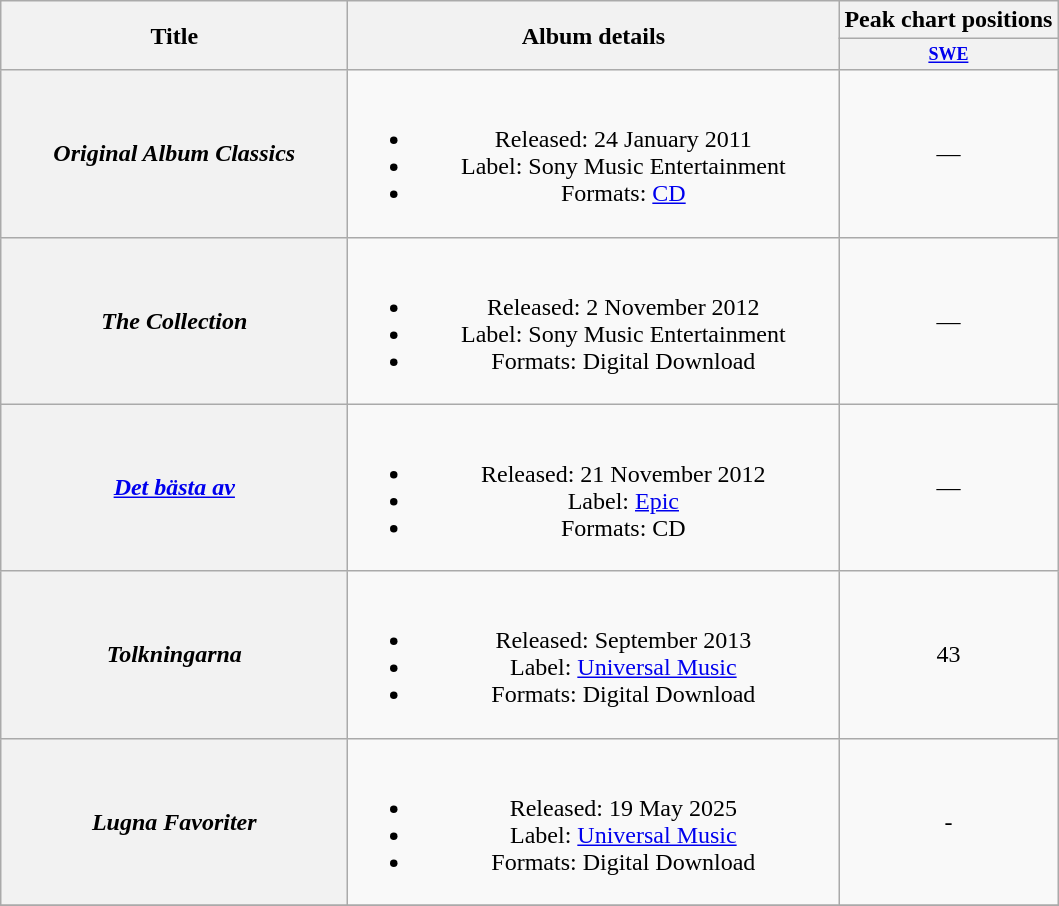<table class="wikitable plainrowheaders" style="text-align:center;">
<tr>
<th scope="col" rowspan="2" style="width:14em;">Title</th>
<th scope="col" rowspan="2" style="width:20em;">Album details</th>
<th scope="col" colspan="1">Peak chart positions</th>
</tr>
<tr>
<th style="width;font-size:75%"><a href='#'>SWE</a><br></th>
</tr>
<tr>
<th scope="row"><em>Original Album Classics</em></th>
<td><br><ul><li>Released: 24 January 2011</li><li>Label: Sony Music Entertainment</li><li>Formats: <a href='#'>CD</a></li></ul></td>
<td style="text-align:center;">—</td>
</tr>
<tr>
<th scope="row"><em>The Collection</em></th>
<td><br><ul><li>Released: 2 November 2012</li><li>Label: Sony Music Entertainment</li><li>Formats: Digital Download</li></ul></td>
<td style="text-align:center;">—</td>
</tr>
<tr>
<th scope="row"><em><a href='#'>Det bästa av</a></em></th>
<td><br><ul><li>Released: 21 November 2012</li><li>Label: <a href='#'>Epic</a></li><li>Formats: CD</li></ul></td>
<td style="text-align:center;">—</td>
</tr>
<tr>
<th scope="row"><em>Tolkningarna</em></th>
<td><br><ul><li>Released: September 2013</li><li>Label: <a href='#'>Universal Music</a></li><li>Formats: Digital Download</li></ul></td>
<td style="text-align:center;">43</td>
</tr>
<tr>
<th scope="row"><em>Lugna Favoriter</em></th>
<td><br><ul><li>Released: 19 May 2025</li><li>Label: <a href='#'>Universal Music</a></li><li>Formats: Digital Download</li></ul></td>
<td style="text-align:center;">-</td>
</tr>
<tr>
</tr>
</table>
